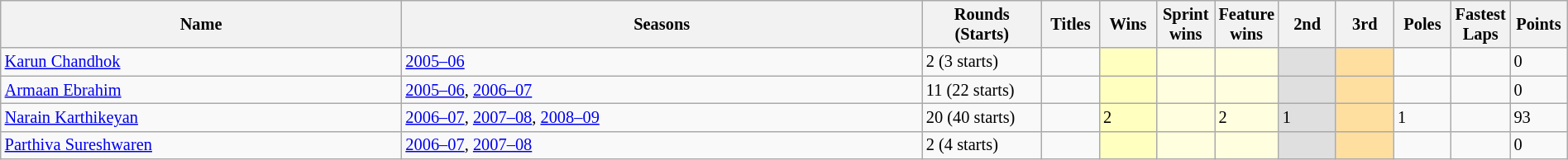<table class="wikitable sortable" style="font-size: 85%" width="100%">
<tr>
<th>Name</th>
<th>Seasons</th>
<th width=90px>Rounds<br>(Starts)</th>
<th width=40px>Titles</th>
<th width=40px>Wins</th>
<th width=40px>Sprint<br>wins</th>
<th width=40px>Feature<br>wins</th>
<th width=40px>2nd</th>
<th width=40px>3rd</th>
<th width=40px>Poles</th>
<th width=40px>Fastest<br>Laps</th>
<th width=40px>Points</th>
</tr>
<tr>
<td><a href='#'>Karun Chandhok</a></td>
<td><a href='#'>2005–06</a></td>
<td>2 (3 starts)</td>
<td></td>
<td style="background:#FFFFBF;"></td>
<td style="background:#FFFFDF;"></td>
<td style="background:#FFFFDF;"></td>
<td style="background:#DFDFDF;"></td>
<td style="background:#FFDF9F;"></td>
<td></td>
<td></td>
<td>0</td>
</tr>
<tr>
<td><a href='#'>Armaan Ebrahim</a></td>
<td><a href='#'>2005–06</a>, <a href='#'>2006–07</a></td>
<td>11 (22 starts)</td>
<td></td>
<td style="background:#FFFFBF;"></td>
<td style="background:#FFFFDF;"></td>
<td style="background:#FFFFDF;"></td>
<td style="background:#DFDFDF;"></td>
<td style="background:#FFDF9F;"></td>
<td></td>
<td></td>
<td>0</td>
</tr>
<tr>
<td><a href='#'>Narain Karthikeyan</a></td>
<td><a href='#'>2006–07</a>, <a href='#'>2007–08</a>, <a href='#'>2008–09</a></td>
<td>20 (40 starts)</td>
<td></td>
<td style="background:#FFFFBF;">2</td>
<td style="background:#FFFFDF;"></td>
<td style="background:#FFFFDF;">2</td>
<td style="background:#DFDFDF;">1</td>
<td style="background:#FFDF9F;"></td>
<td>1</td>
<td></td>
<td>93</td>
</tr>
<tr>
<td><a href='#'>Parthiva Sureshwaren</a></td>
<td><a href='#'>2006–07</a>, <a href='#'>2007–08</a></td>
<td>2 (4 starts)</td>
<td></td>
<td style="background:#FFFFBF;"></td>
<td style="background:#FFFFDF;"></td>
<td style="background:#FFFFDF;"></td>
<td style="background:#DFDFDF;"></td>
<td style="background:#FFDF9F;"></td>
<td></td>
<td></td>
<td>0</td>
</tr>
</table>
